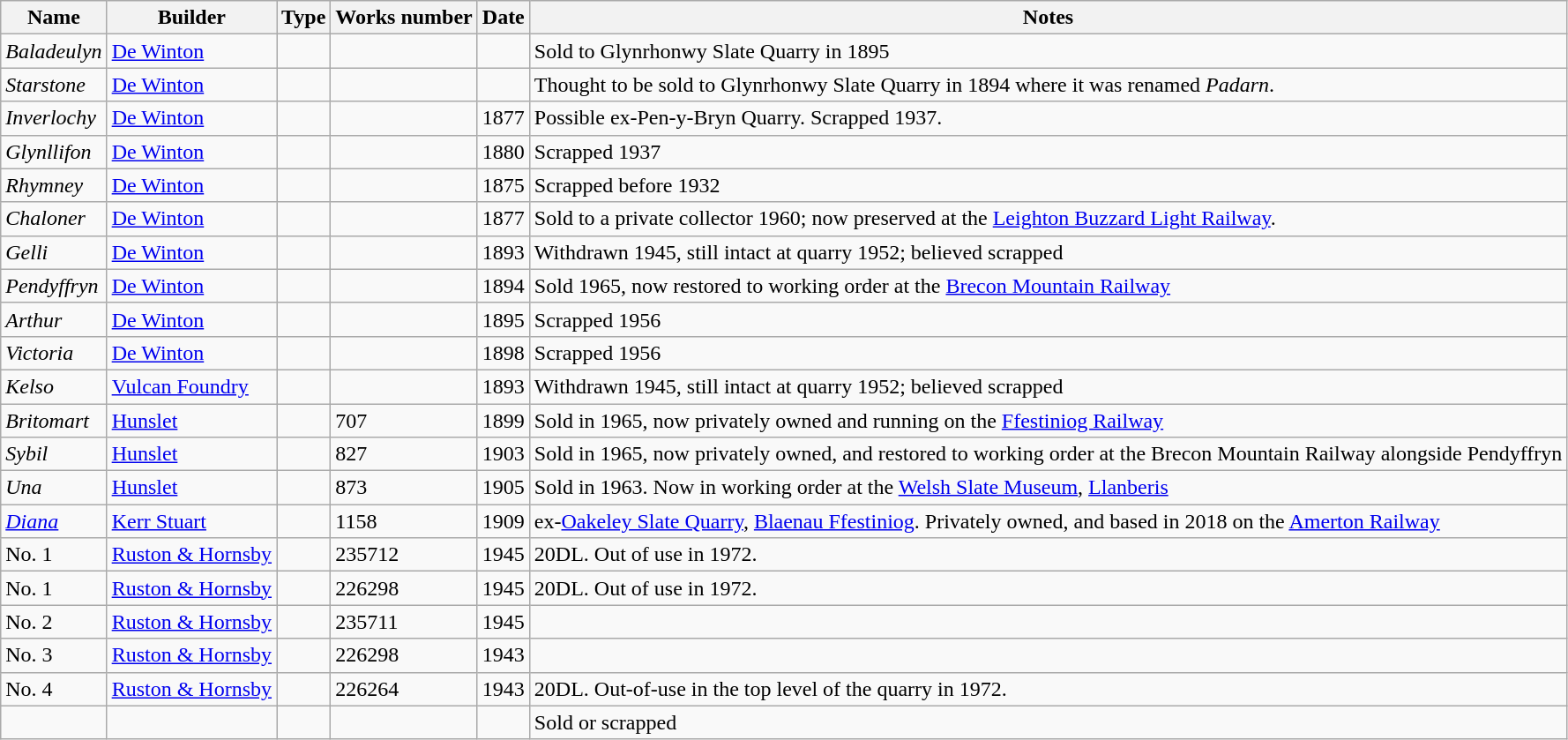<table class="wikitable">
<tr>
<th>Name</th>
<th>Builder</th>
<th>Type</th>
<th>Works number</th>
<th>Date</th>
<th>Notes</th>
</tr>
<tr>
<td><em>Baladeulyn</em></td>
<td><a href='#'>De Winton</a></td>
<td></td>
<td></td>
<td></td>
<td>Sold to Glynrhonwy Slate Quarry in 1895</td>
</tr>
<tr>
<td><em>Starstone</em></td>
<td><a href='#'>De Winton</a></td>
<td></td>
<td></td>
<td></td>
<td>Thought to be sold to Glynrhonwy Slate Quarry in 1894 where it was renamed <em>Padarn</em>.</td>
</tr>
<tr>
<td><em>Inverlochy</em></td>
<td><a href='#'>De Winton</a></td>
<td></td>
<td></td>
<td>1877</td>
<td>Possible ex-Pen-y-Bryn Quarry. Scrapped 1937.</td>
</tr>
<tr>
<td><em>Glynllifon</em></td>
<td><a href='#'>De Winton</a></td>
<td></td>
<td></td>
<td>1880</td>
<td>Scrapped 1937</td>
</tr>
<tr>
<td><em>Rhymney</em></td>
<td><a href='#'>De Winton</a></td>
<td></td>
<td></td>
<td>1875</td>
<td>Scrapped before 1932</td>
</tr>
<tr>
<td><em>Chaloner</em></td>
<td><a href='#'>De Winton</a></td>
<td></td>
<td></td>
<td>1877</td>
<td>Sold to a private collector 1960; now preserved at the <a href='#'>Leighton Buzzard Light Railway</a>.</td>
</tr>
<tr>
<td><em>Gelli</em></td>
<td><a href='#'>De Winton</a></td>
<td></td>
<td></td>
<td>1893</td>
<td>Withdrawn 1945, still intact at quarry 1952; believed scrapped</td>
</tr>
<tr>
<td><em>Pendyffryn</em></td>
<td><a href='#'>De Winton</a></td>
<td></td>
<td></td>
<td>1894</td>
<td>Sold 1965, now restored to working order at the <a href='#'>Brecon Mountain Railway</a></td>
</tr>
<tr>
<td><em>Arthur</em></td>
<td><a href='#'>De Winton</a></td>
<td></td>
<td></td>
<td>1895</td>
<td>Scrapped 1956</td>
</tr>
<tr>
<td><em>Victoria</em></td>
<td><a href='#'>De Winton</a></td>
<td></td>
<td></td>
<td>1898</td>
<td>Scrapped 1956</td>
</tr>
<tr>
<td><em>Kelso</em></td>
<td><a href='#'>Vulcan Foundry</a></td>
<td></td>
<td></td>
<td>1893</td>
<td>Withdrawn 1945, still intact at quarry 1952; believed scrapped</td>
</tr>
<tr>
<td><em>Britomart</em></td>
<td><a href='#'>Hunslet</a></td>
<td></td>
<td>707</td>
<td>1899</td>
<td>Sold in 1965, now privately owned and running on the <a href='#'>Ffestiniog Railway</a></td>
</tr>
<tr>
<td><em>Sybil</em></td>
<td><a href='#'>Hunslet</a></td>
<td></td>
<td>827</td>
<td>1903</td>
<td>Sold in 1965, now privately owned, and restored to working order at the Brecon Mountain Railway alongside Pendyffryn</td>
</tr>
<tr>
<td><em>Una</em></td>
<td><a href='#'>Hunslet</a></td>
<td></td>
<td>873</td>
<td>1905</td>
<td>Sold in 1963. Now in working order at the <a href='#'>Welsh Slate Museum</a>, <a href='#'>Llanberis</a></td>
</tr>
<tr>
<td><a href='#'><em>Diana</em></a></td>
<td><a href='#'>Kerr Stuart</a></td>
<td></td>
<td>1158</td>
<td>1909</td>
<td>ex-<a href='#'>Oakeley Slate Quarry</a>, <a href='#'>Blaenau Ffestiniog</a>. Privately owned, and based in 2018 on the <a href='#'>Amerton Railway</a></td>
</tr>
<tr>
<td>No. 1</td>
<td><a href='#'>Ruston & Hornsby</a></td>
<td></td>
<td>235712</td>
<td>1945</td>
<td>20DL. Out of use in 1972.</td>
</tr>
<tr>
<td>No. 1</td>
<td><a href='#'>Ruston & Hornsby</a></td>
<td></td>
<td>226298</td>
<td>1945</td>
<td>20DL. Out of use in 1972.</td>
</tr>
<tr>
<td>No. 2</td>
<td><a href='#'>Ruston & Hornsby</a></td>
<td></td>
<td>235711</td>
<td>1945</td>
<td></td>
</tr>
<tr>
<td>No. 3</td>
<td><a href='#'>Ruston & Hornsby</a></td>
<td></td>
<td>226298</td>
<td>1943</td>
<td></td>
</tr>
<tr>
<td>No. 4</td>
<td><a href='#'>Ruston & Hornsby</a></td>
<td></td>
<td>226264</td>
<td>1943</td>
<td>20DL. Out-of-use in the top level of the quarry in 1972.</td>
</tr>
<tr>
<td></td>
<td></td>
<td></td>
<td></td>
<td></td>
<td>Sold or scrapped</td>
</tr>
</table>
